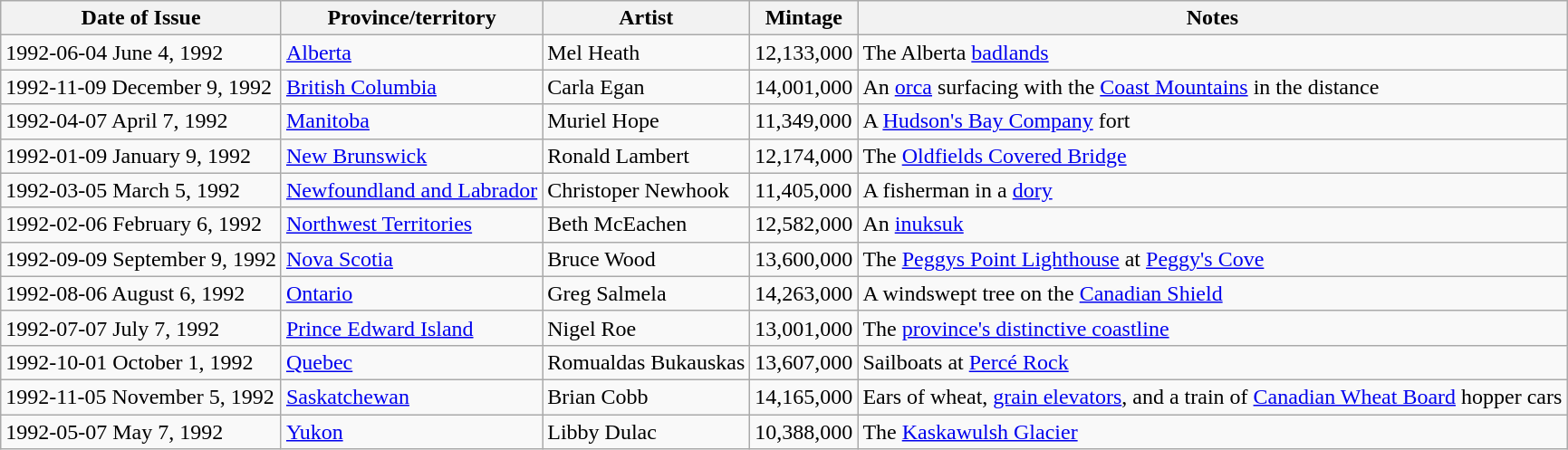<table class="wikitable sortable">
<tr>
<th>Date of Issue</th>
<th>Province/territory</th>
<th>Artist</th>
<th>Mintage</th>
<th>Notes</th>
</tr>
<tr>
<td><span>1992-06-04</span> June 4, 1992</td>
<td><a href='#'>Alberta</a></td>
<td>Mel Heath</td>
<td>12,133,000</td>
<td>The Alberta <a href='#'>badlands</a></td>
</tr>
<tr>
<td><span>1992-11-09</span> December 9, 1992</td>
<td><a href='#'>British Columbia</a></td>
<td>Carla Egan</td>
<td>14,001,000</td>
<td>An <a href='#'>orca</a> surfacing with the <a href='#'>Coast Mountains</a> in the distance</td>
</tr>
<tr>
<td><span>1992-04-07</span> April 7, 1992</td>
<td><a href='#'>Manitoba</a></td>
<td>Muriel Hope</td>
<td>11,349,000</td>
<td>A <a href='#'>Hudson's Bay Company</a> fort</td>
</tr>
<tr>
<td><span>1992-01-09</span> January 9, 1992</td>
<td><a href='#'>New Brunswick</a></td>
<td>Ronald Lambert</td>
<td>12,174,000</td>
<td>The <a href='#'>Oldfields Covered Bridge</a></td>
</tr>
<tr>
<td><span>1992-03-05</span> March 5, 1992</td>
<td><a href='#'>Newfoundland and Labrador</a></td>
<td>Christoper Newhook</td>
<td>11,405,000</td>
<td>A fisherman in a <a href='#'>dory</a></td>
</tr>
<tr>
<td><span>1992-02-06</span> February 6, 1992</td>
<td><a href='#'>Northwest Territories</a></td>
<td>Beth McEachen</td>
<td>12,582,000</td>
<td>An <a href='#'>inuksuk</a></td>
</tr>
<tr>
<td><span>1992-09-09</span> September 9, 1992</td>
<td><a href='#'>Nova Scotia</a></td>
<td>Bruce Wood</td>
<td>13,600,000</td>
<td>The <a href='#'>Peggys Point Lighthouse</a> at <a href='#'>Peggy's Cove</a></td>
</tr>
<tr>
<td><span>1992-08-06</span> August 6, 1992</td>
<td><a href='#'>Ontario</a></td>
<td>Greg Salmela</td>
<td>14,263,000</td>
<td>A windswept tree on the <a href='#'>Canadian Shield</a></td>
</tr>
<tr>
<td><span>1992-07-07</span> July 7, 1992</td>
<td><a href='#'>Prince Edward Island</a></td>
<td>Nigel Roe</td>
<td>13,001,000</td>
<td>The <a href='#'>province's distinctive coastline</a></td>
</tr>
<tr>
<td><span>1992-10-01</span> October 1, 1992</td>
<td><a href='#'>Quebec</a></td>
<td>Romualdas Bukauskas</td>
<td>13,607,000</td>
<td>Sailboats at <a href='#'>Percé Rock</a></td>
</tr>
<tr>
<td><span>1992-11-05</span> November 5, 1992</td>
<td><a href='#'>Saskatchewan</a></td>
<td>Brian Cobb</td>
<td>14,165,000</td>
<td>Ears of wheat, <a href='#'>grain elevators</a>, and a train of <a href='#'>Canadian Wheat Board</a> hopper cars</td>
</tr>
<tr>
<td><span>1992-05-07</span> May 7, 1992</td>
<td><a href='#'>Yukon</a></td>
<td>Libby Dulac</td>
<td>10,388,000</td>
<td>The <a href='#'>Kaskawulsh Glacier</a></td>
</tr>
</table>
